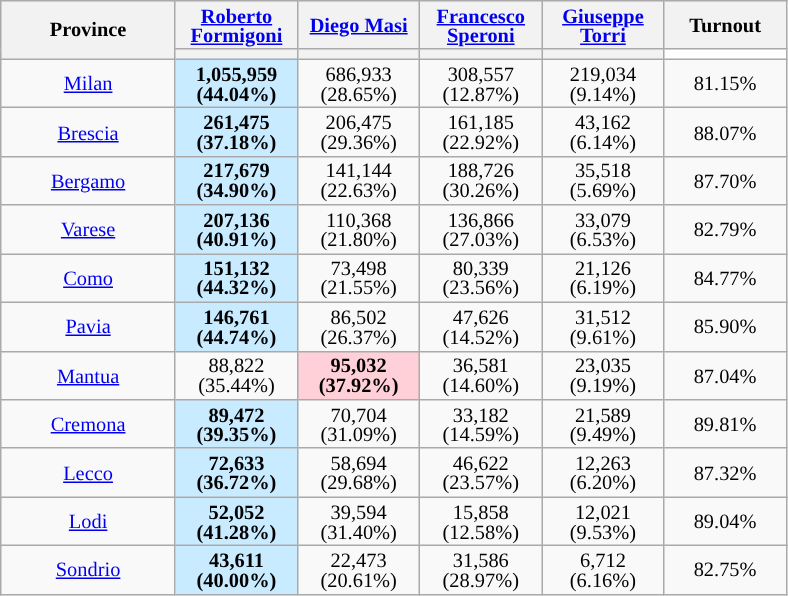<table class="wikitable" style="text-align:center;font-size:85%;line-height:13px">
<tr style="height:30px; background-color:#E9E9E9">
<th style="width:110px;" rowspan="2">Province</th>
<th style="width:75px;"><a href='#'>Roberto Formigoni</a></th>
<th style="width:75px;"><a href='#'>Diego Masi</a></th>
<th style="width:75px;"><a href='#'>Francesco Speroni</a></th>
<th style="width:75px;"><a href='#'>Giuseppe Torri</a></th>
<th style="width:75px;">Turnout</th>
</tr>
<tr>
<th style="background:"></th>
<th style="background:"></th>
<th style="background:"></th>
<th style="background:"></th>
<th style="background:white;"></th>
</tr>
<tr>
<td><a href='#'>Milan</a></td>
<td style="background:#C8EBFF"><strong>1,055,959 (44.04%)</strong></td>
<td>686,933 (28.65%)</td>
<td>308,557 <br>(12.87%)</td>
<td>219,034 <br>(9.14%)</td>
<td>81.15%</td>
</tr>
<tr>
<td><a href='#'>Brescia</a></td>
<td style="background:#C8EBFF"><strong>261,475 (37.18%)</strong></td>
<td>206,475 (29.36%)</td>
<td>161,185 <br>(22.92%)</td>
<td>43,162 <br>(6.14%)</td>
<td>88.07%</td>
</tr>
<tr>
<td><a href='#'>Bergamo</a></td>
<td style="background:#C8EBFF"><strong>217,679 (34.90%)</strong></td>
<td>141,144 (22.63%)</td>
<td>188,726 (30.26%)</td>
<td>35,518 <br>(5.69%)</td>
<td>87.70%</td>
</tr>
<tr>
<td><a href='#'>Varese</a></td>
<td style="background:#C8EBFF"><strong>207,136 (40.91%)</strong></td>
<td>110,368 (21.80%)</td>
<td>136,866 (27.03%)</td>
<td>33,079 <br>(6.53%)</td>
<td>82.79%</td>
</tr>
<tr>
<td><a href='#'>Como</a></td>
<td style="background:#C8EBFF"><strong>151,132 (44.32%)</strong></td>
<td>73,498 <br>(21.55%)</td>
<td>80,339 <br>(23.56%)</td>
<td>21,126 <br>(6.19%)</td>
<td>84.77%</td>
</tr>
<tr>
<td><a href='#'>Pavia</a></td>
<td style="background:#C8EBFF"><strong>146,761 (44.74%)</strong></td>
<td>86,502 <br>(26.37%)</td>
<td>47,626 <br>(14.52%)</td>
<td>31,512 <br>(9.61%)</td>
<td>85.90%</td>
</tr>
<tr>
<td><a href='#'>Mantua</a></td>
<td>88,822 <br>(35.44%)</td>
<td style="background:#FFD0D7"><strong>95,032 (37.92%)</strong></td>
<td>36,581 <br>(14.60%)</td>
<td>23,035 <br>(9.19%)</td>
<td>87.04%</td>
</tr>
<tr>
<td><a href='#'>Cremona</a></td>
<td style="background:#C8EBFF"><strong>89,472 <br>(39.35%)</strong></td>
<td>70,704 <br>(31.09%)</td>
<td>33,182 <br>(14.59%)</td>
<td>21,589 <br>(9.49%)</td>
<td>89.81%</td>
</tr>
<tr>
<td><a href='#'>Lecco</a></td>
<td style="background:#C8EBFF"><strong>72,633 (36.72%)</strong></td>
<td>58,694 <br>(29.68%)</td>
<td>46,622 <br>(23.57%)</td>
<td>12,263 <br>(6.20%)</td>
<td>87.32%</td>
</tr>
<tr>
<td><a href='#'>Lodi</a></td>
<td style="background:#C8EBFF"><strong>52,052 <br>(41.28%)</strong></td>
<td>39,594 <br>(31.40%)</td>
<td>15,858 <br>(12.58%)</td>
<td>12,021 <br>(9.53%)</td>
<td>89.04%</td>
</tr>
<tr>
<td><a href='#'>Sondrio</a></td>
<td style="background:#C8EBFF"><strong>43,611 <br>(40.00%)</strong></td>
<td>22,473 <br>(20.61%)</td>
<td>31,586 <br>(28.97%)</td>
<td>6,712 <br>(6.16%)</td>
<td>82.75%</td>
</tr>
</table>
